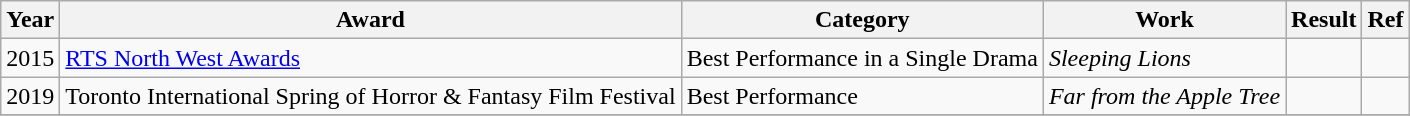<table class="wikitable plainrowheaders">
<tr>
<th>Year</th>
<th>Award</th>
<th>Category</th>
<th>Work</th>
<th>Result</th>
<th>Ref</th>
</tr>
<tr>
<td>2015</td>
<td><a href='#'>RTS North West Awards</a></td>
<td>Best Performance in a Single Drama</td>
<td><em>Sleeping Lions</em></td>
<td></td>
<td></td>
</tr>
<tr>
<td>2019</td>
<td>Toronto International Spring of Horror & Fantasy Film Festival</td>
<td>Best Performance</td>
<td><em>Far from the Apple Tree</em></td>
<td></td>
<td></td>
</tr>
<tr>
</tr>
</table>
